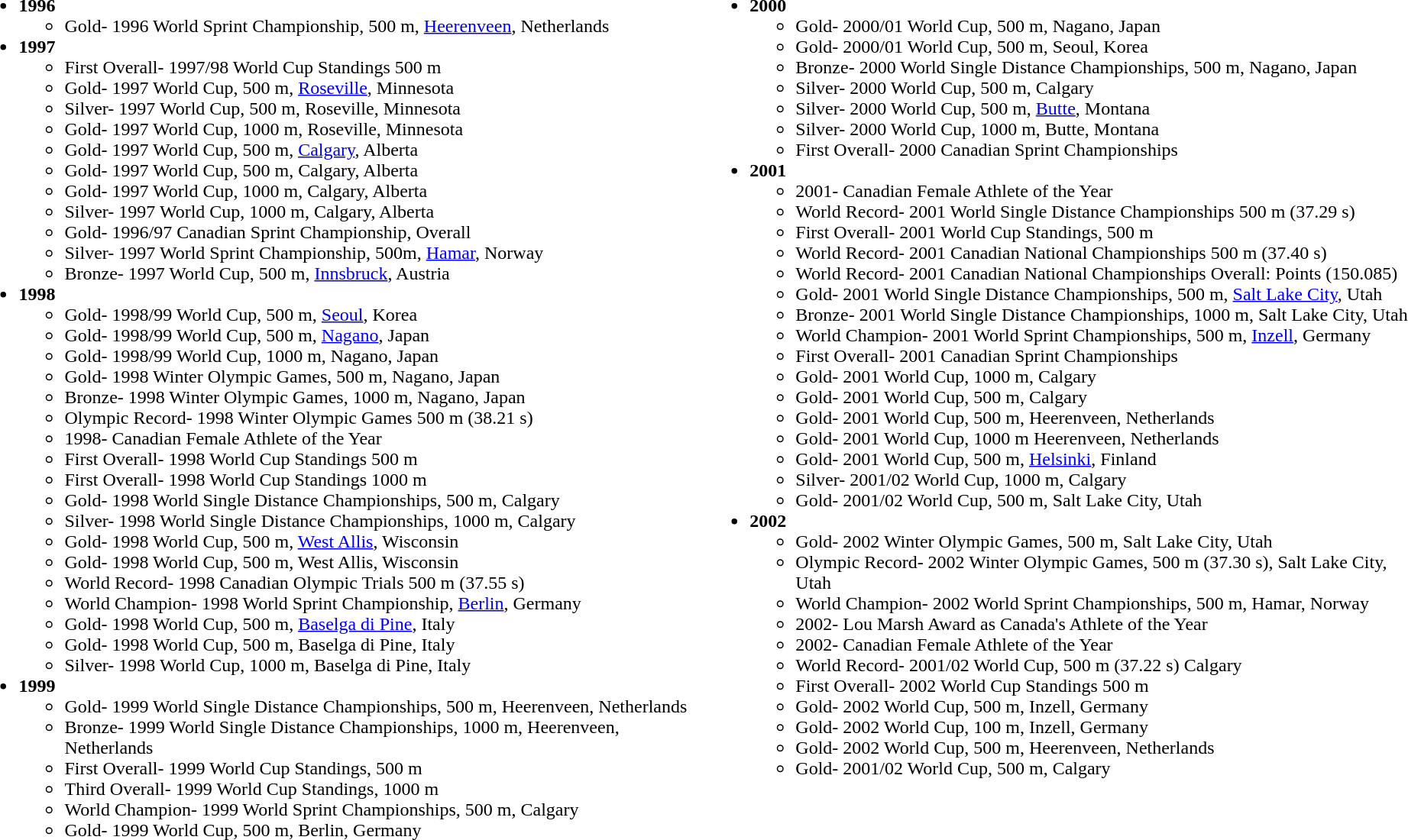<table>
<tr>
<td valign="top"><br><ul><li><strong>1996</strong><ul><li>Gold- 1996 World Sprint Championship, 500 m, <a href='#'>Heerenveen</a>, Netherlands</li></ul></li><li><strong>1997</strong><ul><li>First Overall- 1997/98 World Cup Standings 500 m</li><li>Gold- 1997 World Cup, 500 m, <a href='#'>Roseville</a>, Minnesota</li><li>Silver- 1997 World Cup, 500 m, Roseville, Minnesota</li><li>Gold- 1997 World Cup, 1000 m, Roseville, Minnesota</li><li>Gold- 1997 World Cup, 500 m, <a href='#'>Calgary</a>, Alberta</li><li>Gold- 1997 World Cup, 500 m, Calgary, Alberta</li><li>Gold- 1997 World Cup, 1000 m, Calgary, Alberta</li><li>Silver- 1997 World Cup, 1000 m, Calgary, Alberta</li><li>Gold- 1996/97 Canadian Sprint Championship, Overall</li><li>Silver- 1997 World Sprint Championship, 500m, <a href='#'>Hamar</a>, Norway</li><li>Bronze- 1997 World Cup, 500 m, <a href='#'>Innsbruck</a>, Austria</li></ul></li><li><strong>1998</strong><ul><li>Gold- 1998/99 World Cup, 500 m, <a href='#'>Seoul</a>, Korea</li><li>Gold- 1998/99 World Cup, 500 m, <a href='#'>Nagano</a>, Japan</li><li>Gold- 1998/99 World Cup, 1000 m, Nagano, Japan</li><li>Gold- 1998 Winter Olympic Games, 500 m, Nagano, Japan</li><li>Bronze- 1998 Winter Olympic Games, 1000 m, Nagano, Japan</li><li>Olympic Record- 1998 Winter Olympic Games 500 m (38.21 s)</li><li>1998- Canadian Female Athlete of the Year</li><li>First Overall- 1998 World Cup Standings 500 m</li><li>First Overall- 1998 World Cup Standings 1000 m</li><li>Gold- 1998 World Single Distance Championships, 500 m, Calgary</li><li>Silver- 1998 World Single Distance Championships, 1000 m, Calgary</li><li>Gold- 1998 World Cup, 500 m, <a href='#'>West Allis</a>, Wisconsin</li><li>Gold- 1998 World Cup, 500 m, West Allis, Wisconsin</li><li>World Record- 1998 Canadian Olympic Trials 500 m (37.55 s)</li><li>World Champion- 1998 World Sprint Championship, <a href='#'>Berlin</a>, Germany</li><li>Gold- 1998 World Cup, 500 m, <a href='#'>Baselga di Pine</a>, Italy</li><li>Gold- 1998 World Cup, 500 m, Baselga di Pine, Italy</li><li>Silver- 1998 World Cup, 1000 m, Baselga di Pine, Italy</li></ul></li><li><strong>1999</strong><ul><li>Gold- 1999 World Single Distance Championships, 500 m, Heerenveen, Netherlands</li><li>Bronze- 1999 World Single Distance Championships, 1000 m, Heerenveen, Netherlands</li><li>First Overall- 1999 World Cup Standings, 500 m</li><li>Third Overall- 1999 World Cup Standings, 1000 m</li><li>World Champion- 1999 World Sprint Championships, 500 m, Calgary</li><li>Gold- 1999 World Cup, 500 m, Berlin, Germany</li></ul></li></ul></td>
<td valign="top"><br><ul><li><strong>2000</strong><ul><li>Gold- 2000/01 World Cup, 500 m, Nagano, Japan</li><li>Gold- 2000/01 World Cup, 500 m, Seoul, Korea</li><li>Bronze- 2000 World Single Distance Championships, 500 m, Nagano, Japan</li><li>Silver- 2000 World Cup, 500 m, Calgary</li><li>Silver- 2000 World Cup, 500 m, <a href='#'>Butte</a>, Montana</li><li>Silver- 2000 World Cup, 1000 m, Butte, Montana</li><li>First Overall- 2000 Canadian Sprint Championships</li></ul></li><li><strong>2001</strong><ul><li>2001- Canadian Female Athlete of the Year</li><li>World Record- 2001 World Single Distance Championships 500 m (37.29 s)</li><li>First Overall- 2001 World Cup Standings, 500 m</li><li>World Record- 2001 Canadian National Championships 500 m (37.40 s)</li><li>World Record- 2001 Canadian National Championships Overall: Points (150.085)</li><li>Gold- 2001 World Single Distance Championships, 500 m, <a href='#'>Salt Lake City</a>, Utah</li><li>Bronze- 2001 World Single Distance Championships, 1000 m, Salt Lake City, Utah</li><li>World Champion- 2001 World Sprint Championships, 500 m, <a href='#'>Inzell</a>, Germany</li><li>First Overall- 2001 Canadian Sprint Championships</li><li>Gold- 2001 World Cup, 1000 m, Calgary</li><li>Gold- 2001 World Cup, 500 m, Calgary</li><li>Gold- 2001 World Cup, 500 m, Heerenveen, Netherlands</li><li>Gold- 2001 World Cup, 1000 m Heerenveen, Netherlands</li><li>Gold- 2001 World Cup, 500 m, <a href='#'>Helsinki</a>, Finland</li><li>Silver- 2001/02 World Cup, 1000 m, Calgary</li><li>Gold- 2001/02 World Cup, 500 m, Salt Lake City, Utah</li></ul></li><li><strong>2002</strong><ul><li>Gold- 2002 Winter Olympic Games, 500 m, Salt Lake City, Utah</li><li>Olympic Record- 2002 Winter Olympic Games, 500 m (37.30 s), Salt Lake City, Utah</li><li>World Champion- 2002 World Sprint Championships, 500 m, Hamar, Norway</li><li>2002- Lou Marsh Award as Canada's Athlete of the Year</li><li>2002- Canadian Female Athlete of the Year</li><li>World Record- 2001/02 World Cup, 500 m (37.22 s) Calgary</li><li>First Overall- 2002 World Cup Standings 500 m</li><li>Gold- 2002 World Cup, 500 m, Inzell, Germany</li><li>Gold- 2002 World Cup, 100 m, Inzell, Germany</li><li>Gold- 2002 World Cup, 500 m, Heerenveen, Netherlands</li><li>Gold- 2001/02 World Cup, 500 m, Calgary</li></ul></li></ul></td>
</tr>
</table>
